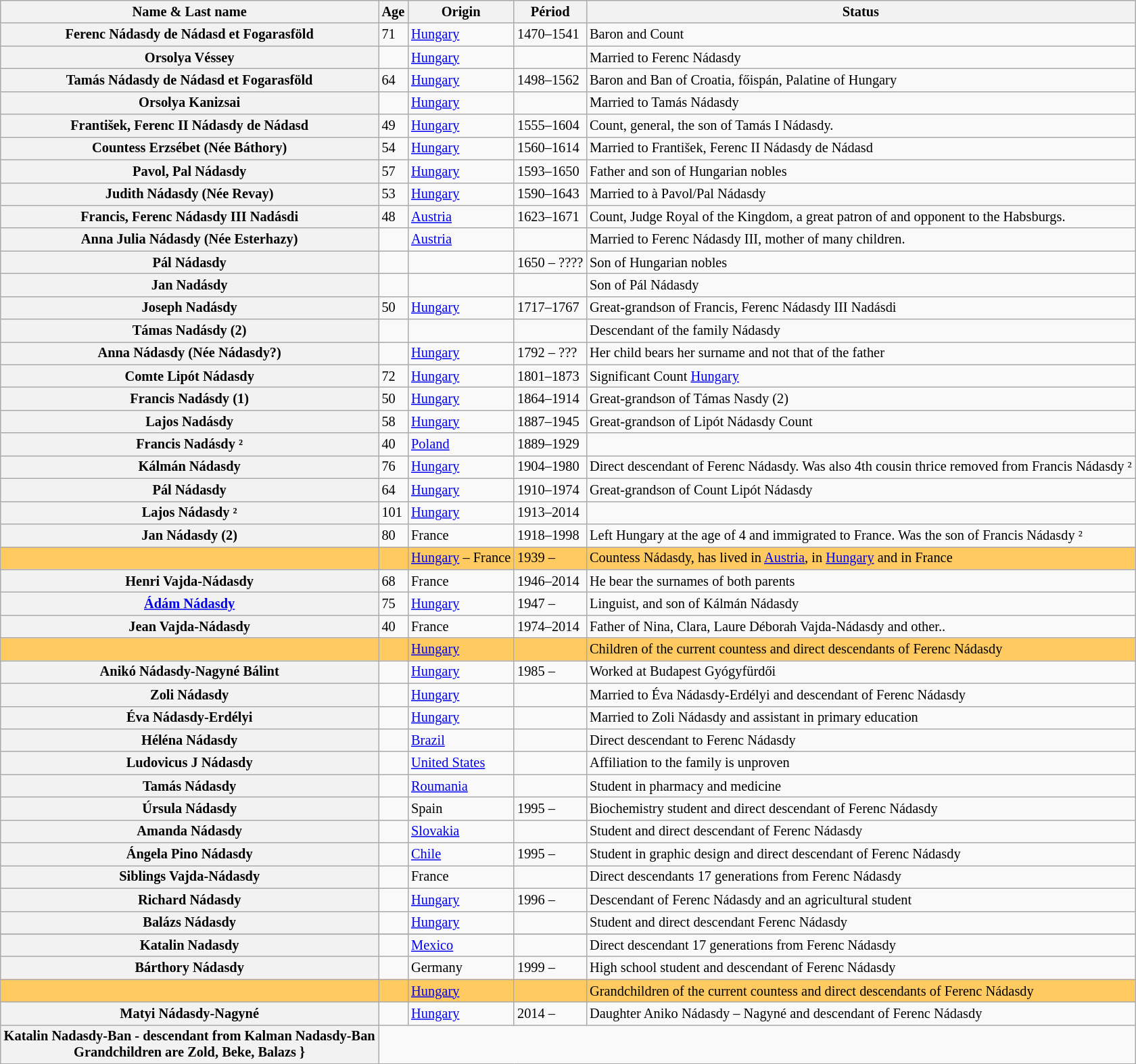<table class="wikitable" style="font-size:85%;">
<tr>
<th>Name & Last name</th>
<th>Age</th>
<th>Origin</th>
<th>Périod</th>
<th>Status</th>
</tr>
<tr>
<th>Ferenc Nádasdy de Nádasd et Fogarasföld</th>
<td>71</td>
<td><a href='#'>Hungary</a></td>
<td>1470–1541</td>
<td>Baron and Count</td>
</tr>
<tr>
<th>Orsolya Véssey</th>
<td></td>
<td><a href='#'>Hungary</a></td>
<td></td>
<td>Married to Ferenc Nádasdy</td>
</tr>
<tr>
<th>Tamás Nádasdy de Nádasd et Fogarasföld</th>
<td>64</td>
<td><a href='#'>Hungary</a></td>
<td>1498–1562</td>
<td>Baron and Ban of Croatia, főispán, Palatine of Hungary</td>
</tr>
<tr>
<th>Orsolya Kanizsai</th>
<td></td>
<td><a href='#'>Hungary</a></td>
<td></td>
<td>Married to Tamás Nádasdy</td>
</tr>
<tr>
<th>František, Ferenc II Nádasdy de Nádasd</th>
<td>49</td>
<td><a href='#'>Hungary</a></td>
<td>1555–1604</td>
<td>Count, general, the son of Tamás I Nádasdy.</td>
</tr>
<tr>
<th>Countess Erzsébet (Née Báthory)</th>
<td>54</td>
<td><a href='#'>Hungary</a></td>
<td>1560–1614</td>
<td>Married to František, Ferenc II Nádasdy de Nádasd</td>
</tr>
<tr>
<th>Pavol, Pal Nádasdy</th>
<td>57</td>
<td><a href='#'>Hungary</a></td>
<td>1593–1650</td>
<td>Father and son of Hungarian nobles</td>
</tr>
<tr>
<th>Judith Nádasdy (Née Revay)</th>
<td>53</td>
<td><a href='#'>Hungary</a></td>
<td>1590–1643</td>
<td>Married to à Pavol/Pal Nádasdy</td>
</tr>
<tr>
<th>Francis, Ferenc Nádasdy III Nadásdi</th>
<td>48</td>
<td><a href='#'>Austria</a></td>
<td>1623–1671</td>
<td>Count, Judge Royal of the Kingdom, a great patron of and opponent to the Habsburgs.</td>
</tr>
<tr>
<th>Anna Julia Nádasdy (Née Esterhazy)</th>
<td></td>
<td><a href='#'>Austria</a></td>
<td></td>
<td>Married to Ferenc Nádasdy III, mother of many children.</td>
</tr>
<tr>
<th>Pál Nádasdy</th>
<td></td>
<td></td>
<td>1650 – ????</td>
<td>Son of Hungarian nobles</td>
</tr>
<tr>
<th>Jan Nadásdy</th>
<td></td>
<td></td>
<td></td>
<td>Son of Pál Nádasdy</td>
</tr>
<tr>
<th>Joseph Nadásdy</th>
<td>50</td>
<td><a href='#'>Hungary</a></td>
<td>1717–1767</td>
<td>Great-grandson of Francis, Ferenc Nádasdy III Nadásdi</td>
</tr>
<tr>
<th>Támas Nadásdy (2)</th>
<td></td>
<td></td>
<td></td>
<td>Descendant of the family Nádasdy</td>
</tr>
<tr>
<th>Anna Nádasdy (Née Nádasdy?)</th>
<td></td>
<td><a href='#'>Hungary</a></td>
<td>1792 – ???</td>
<td>Her child bears her surname and not that of the father</td>
</tr>
<tr>
<th>Comte Lipót Nádasdy</th>
<td>72</td>
<td><a href='#'>Hungary</a></td>
<td>1801–1873</td>
<td>Significant Count <a href='#'>Hungary</a></td>
</tr>
<tr>
<th>Francis Nadásdy (1)</th>
<td>50</td>
<td><a href='#'>Hungary</a></td>
<td>1864–1914</td>
<td>Great-grandson of Támas Nasdy (2)</td>
</tr>
<tr>
<th>Lajos Nadásdy</th>
<td>58</td>
<td><a href='#'>Hungary</a></td>
<td>1887–1945</td>
<td>Great-grandson of Lipót Nádasdy Count</td>
</tr>
<tr>
<th>Francis Nadásdy ²</th>
<td>40</td>
<td><a href='#'>Poland</a></td>
<td>1889–1929</td>
<td></td>
</tr>
<tr>
<th>Kálmán Nádasdy</th>
<td>76</td>
<td><a href='#'>Hungary</a></td>
<td>1904–1980</td>
<td>Direct descendant of Ferenc Nádasdy. Was also 4th cousin thrice removed from Francis Nádasdy ²</td>
</tr>
<tr>
<th>Pál Nádasdy</th>
<td>64</td>
<td><a href='#'>Hungary</a></td>
<td>1910–1974</td>
<td>Great-grandson of Count Lipót Nádasdy</td>
</tr>
<tr>
<th>Lajos Nádasdy ²</th>
<td>101</td>
<td><a href='#'>Hungary</a></td>
<td>1913–2014</td>
<td></td>
</tr>
<tr>
<th>Jan Nádasdy (2)</th>
<td>80</td>
<td>France</td>
<td>1918–1998</td>
<td>Left Hungary at the age of 4 and immigrated to France. Was the son of Francis Nádasdy ²</td>
</tr>
<tr>
<td style="background:#FFCB60"></td>
<td style="background:#FFCB60"></td>
<td style="background:#FFCB60"><a href='#'>Hungary</a> – France</td>
<td style="background:#FFCB60">1939 –</td>
<td style="background:#FFCB60">Countess Nádasdy, has lived in <a href='#'>Austria</a>, in <a href='#'>Hungary</a> and in France</td>
</tr>
<tr>
<th>Henri Vajda-Nádasdy</th>
<td>68</td>
<td>France</td>
<td>1946–2014</td>
<td>He bear the surnames of both parents</td>
</tr>
<tr>
<th><a href='#'>Ádám Nádasdy</a></th>
<td>75</td>
<td><a href='#'>Hungary</a></td>
<td>1947 –</td>
<td>Linguist, and son of Kálmán Nádasdy</td>
</tr>
<tr>
<th>Jean Vajda-Nádasdy</th>
<td>40</td>
<td>France</td>
<td>1974–2014</td>
<td>Father of Nina, Clara, Laure Déborah Vajda-Nádasdy and other..</td>
</tr>
<tr>
<td style="background:#FFCB60"></td>
<td style="background:#FFCB60"></td>
<td style="background:#FFCB60"><a href='#'>Hungary</a></td>
<td style="background:#FFCB60"></td>
<td style="background:#FFCB60">Children of the current countess and direct descendants of Ferenc Nádasdy</td>
</tr>
<tr>
<th>Anikó Nádasdy-Nagyné Bálint</th>
<td></td>
<td><a href='#'>Hungary</a></td>
<td>1985 –</td>
<td>Worked at Budapest Gyógyfürdői</td>
</tr>
<tr>
<th>Zoli Nádasdy</th>
<td></td>
<td><a href='#'>Hungary</a></td>
<td></td>
<td>Married to Éva Nádasdy-Erdélyi and descendant of Ferenc Nádasdy</td>
</tr>
<tr>
<th>Éva Nádasdy-Erdélyi</th>
<td></td>
<td><a href='#'>Hungary</a></td>
<td></td>
<td>Married to Zoli Nádasdy and assistant in primary education</td>
</tr>
<tr>
<th>Héléna Nádasdy</th>
<td></td>
<td><a href='#'>Brazil</a></td>
<td></td>
<td>Direct descendant to Ferenc Nádasdy</td>
</tr>
<tr>
<th>Ludovicus J Nádasdy</th>
<td></td>
<td><a href='#'>United States</a></td>
<td></td>
<td>Affiliation to the family is unproven</td>
</tr>
<tr>
<th>Tamás Nádasdy</th>
<td></td>
<td><a href='#'>Roumania</a></td>
<td></td>
<td>Student in pharmacy and medicine</td>
</tr>
<tr>
<th>Úrsula Nádasdy</th>
<td></td>
<td>Spain</td>
<td>1995 –</td>
<td>Biochemistry student and direct descendant of Ferenc Nádasdy</td>
</tr>
<tr>
<th>Amanda Nádasdy</th>
<td></td>
<td><a href='#'>Slovakia</a></td>
<td></td>
<td>Student and direct descendant of Ferenc Nádasdy</td>
</tr>
<tr>
<th>Ángela Pino Nádasdy</th>
<td></td>
<td><a href='#'>Chile</a></td>
<td>1995 –</td>
<td>Student in graphic design and direct descendant of Ferenc Nádasdy</td>
</tr>
<tr>
<th>Siblings Vajda-Nádasdy</th>
<td></td>
<td>France</td>
<td></td>
<td>Direct descendants 17 generations from Ferenc Nádasdy</td>
</tr>
<tr>
<th>Richard Nádasdy</th>
<td></td>
<td><a href='#'>Hungary</a></td>
<td>1996 –</td>
<td>Descendant of Ferenc Nádasdy and an agricultural student</td>
</tr>
<tr>
<th>Balázs Nádasdy</th>
<td></td>
<td><a href='#'>Hungary</a></td>
<td></td>
<td>Student and direct descendant Ferenc Nádasdy</td>
</tr>
<tr>
</tr>
<tr>
<th>Katalin Nadasdy</th>
<td></td>
<td><a href='#'>Mexico</a></td>
<td></td>
<td>Direct descendant 17 generations from Ferenc Nádasdy</td>
</tr>
<tr>
<th>Bárthory Nádasdy</th>
<td></td>
<td>Germany</td>
<td>1999 –</td>
<td>High school student and descendant of Ferenc Nádasdy</td>
</tr>
<tr>
<td style="background:#FFCB60"></td>
<td style="background:#FFCB60"></td>
<td style="background:#FFCB60"><a href='#'>Hungary</a></td>
<td style="background:#FFCB60"></td>
<td style="background:#FFCB60">Grandchildren of the current countess and direct descendants of Ferenc Nádasdy</td>
</tr>
<tr>
<th>Matyi Nádasdy-Nagyné</th>
<td></td>
<td><a href='#'>Hungary</a></td>
<td>2014 –</td>
<td>Daughter Aniko Nádasdy – Nagyné and descendant of Ferenc Nádasdy</td>
</tr>
<tr>
<th>Katalin Nadasdy-Ban - descendant from Kalman Nadasdy-Ban<br>Grandchildren are Zold, Beke, Balazs
}<br></th>
</tr>
</table>
